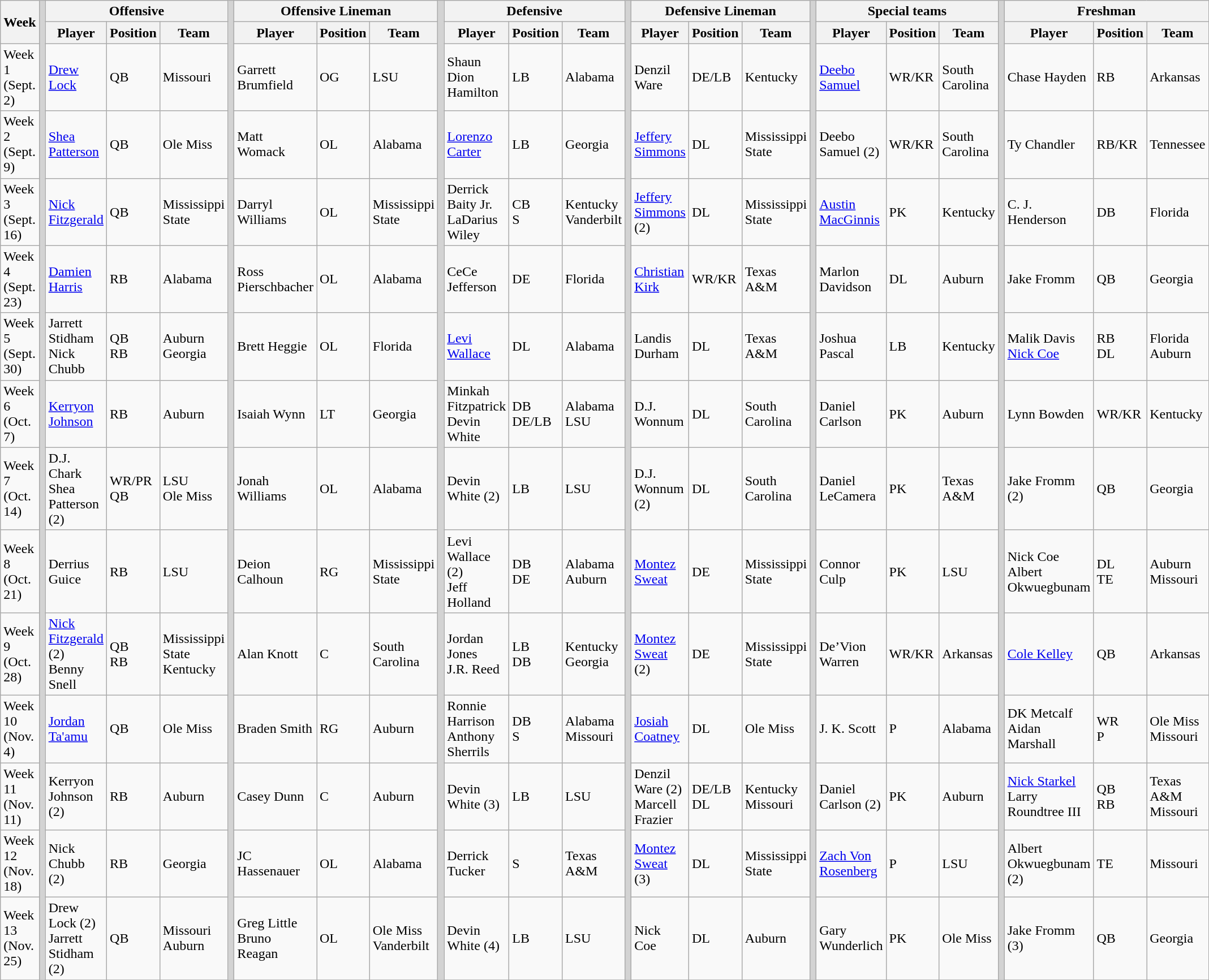<table class="wikitable" border="1">
<tr>
<th rowspan="2">Week</th>
<th rowSpan="16" style="background-color:lightgrey;"></th>
<th colspan="3">Offensive</th>
<th rowSpan="16" style="background-color:lightgrey;"></th>
<th colspan="3">Offensive Lineman</th>
<th rowSpan="16" style="background-color:lightgrey;"></th>
<th colspan="3">Defensive</th>
<th rowSpan="16" style="background-color:lightgrey;"></th>
<th colspan="3">Defensive Lineman</th>
<th rowSpan="16" style="background-color:lightgrey;"></th>
<th colspan="3">Special teams</th>
<th rowSpan="16" style="background-color:lightgrey;"></th>
<th colspan="3">Freshman</th>
</tr>
<tr>
<th>Player</th>
<th>Position</th>
<th>Team</th>
<th>Player</th>
<th>Position</th>
<th>Team</th>
<th>Player</th>
<th>Position</th>
<th>Team</th>
<th>Player</th>
<th>Position</th>
<th>Team</th>
<th>Player</th>
<th>Position</th>
<th>Team</th>
<th>Player</th>
<th>Position</th>
<th>Team</th>
</tr>
<tr>
<td>Week 1 (Sept. 2)</td>
<td><a href='#'>Drew Lock</a></td>
<td>QB</td>
<td>Missouri</td>
<td>Garrett Brumfield</td>
<td>OG</td>
<td>LSU</td>
<td>Shaun Dion Hamilton</td>
<td>LB</td>
<td>Alabama</td>
<td>Denzil Ware</td>
<td>DE/LB</td>
<td>Kentucky</td>
<td><a href='#'>Deebo Samuel</a></td>
<td>WR/KR</td>
<td>South Carolina</td>
<td>Chase Hayden</td>
<td>RB</td>
<td>Arkansas</td>
</tr>
<tr>
<td>Week 2 (Sept. 9)</td>
<td><a href='#'>Shea Patterson</a></td>
<td>QB</td>
<td>Ole Miss</td>
<td>Matt Womack</td>
<td>OL</td>
<td>Alabama</td>
<td><a href='#'>Lorenzo Carter</a></td>
<td>LB</td>
<td>Georgia</td>
<td><a href='#'>Jeffery Simmons</a></td>
<td>DL</td>
<td>Mississippi State</td>
<td>Deebo Samuel (2)</td>
<td>WR/KR</td>
<td>South Carolina</td>
<td>Ty Chandler</td>
<td>RB/KR</td>
<td>Tennessee</td>
</tr>
<tr>
<td>Week 3 (Sept. 16)</td>
<td><a href='#'>Nick Fitzgerald</a></td>
<td>QB</td>
<td>Mississippi State</td>
<td>Darryl Williams</td>
<td>OL</td>
<td>Mississippi State</td>
<td>Derrick Baity Jr. <br> LaDarius Wiley</td>
<td>CB <br> S</td>
<td>Kentucky <br> Vanderbilt</td>
<td><a href='#'>Jeffery Simmons</a> (2)</td>
<td>DL</td>
<td>Mississippi State</td>
<td><a href='#'>Austin MacGinnis</a></td>
<td>PK</td>
<td>Kentucky</td>
<td>C. J. Henderson</td>
<td>DB</td>
<td>Florida</td>
</tr>
<tr>
<td>Week 4 (Sept. 23)</td>
<td><a href='#'>Damien Harris</a></td>
<td>RB</td>
<td>Alabama</td>
<td>Ross Pierschbacher</td>
<td>OL</td>
<td>Alabama</td>
<td>CeCe Jefferson</td>
<td>DE</td>
<td>Florida</td>
<td><a href='#'>Christian Kirk</a></td>
<td>WR/KR</td>
<td>Texas A&M</td>
<td>Marlon Davidson</td>
<td>DL</td>
<td>Auburn</td>
<td>Jake Fromm</td>
<td>QB</td>
<td>Georgia</td>
</tr>
<tr>
<td>Week 5 (Sept. 30)</td>
<td>Jarrett Stidham <br> Nick Chubb</td>
<td>QB <br> RB</td>
<td>Auburn <br> Georgia</td>
<td>Brett Heggie</td>
<td>OL</td>
<td>Florida</td>
<td><a href='#'>Levi Wallace</a></td>
<td>DL</td>
<td>Alabama</td>
<td>Landis Durham</td>
<td>DL</td>
<td>Texas A&M</td>
<td>Joshua Pascal</td>
<td>LB</td>
<td>Kentucky</td>
<td>Malik Davis <br> <a href='#'>Nick Coe</a></td>
<td>RB <br> DL</td>
<td>Florida <br> Auburn</td>
</tr>
<tr>
<td>Week 6 (Oct. 7)</td>
<td><a href='#'>Kerryon Johnson</a></td>
<td>RB</td>
<td>Auburn</td>
<td>Isaiah Wynn</td>
<td>LT</td>
<td>Georgia</td>
<td>Minkah Fitzpatrick <br> Devin White</td>
<td>DB<br>DE/LB</td>
<td>Alabama <br> LSU</td>
<td>D.J. Wonnum</td>
<td>DL</td>
<td>South Carolina</td>
<td>Daniel Carlson</td>
<td>PK</td>
<td>Auburn</td>
<td>Lynn Bowden</td>
<td>WR/KR</td>
<td>Kentucky</td>
</tr>
<tr>
<td>Week 7 (Oct. 14)</td>
<td>D.J. Chark <br> Shea Patterson (2)</td>
<td>WR/PR <br> QB</td>
<td>LSU <br> Ole Miss</td>
<td>Jonah Williams</td>
<td>OL</td>
<td>Alabama</td>
<td>Devin White (2)</td>
<td>LB</td>
<td>LSU</td>
<td>D.J. Wonnum (2)</td>
<td>DL</td>
<td>South Carolina</td>
<td>Daniel LeCamera</td>
<td>PK</td>
<td>Texas A&M</td>
<td>Jake Fromm (2)</td>
<td>QB</td>
<td>Georgia</td>
</tr>
<tr>
<td>Week 8 (Oct. 21)</td>
<td>Derrius Guice</td>
<td>RB</td>
<td>LSU</td>
<td>Deion Calhoun</td>
<td>RG</td>
<td>Mississippi State</td>
<td>Levi Wallace (2) <br> Jeff Holland</td>
<td>DB <br> DE</td>
<td>Alabama <br> Auburn</td>
<td><a href='#'>Montez Sweat</a></td>
<td>DE</td>
<td>Mississippi State</td>
<td>Connor Culp</td>
<td>PK</td>
<td>LSU</td>
<td>Nick Coe <br> Albert Okwuegbunam</td>
<td>DL <br> TE</td>
<td>Auburn <br> Missouri</td>
</tr>
<tr>
<td>Week 9 (Oct. 28)</td>
<td><a href='#'>Nick Fitzgerald</a> (2) <br> Benny Snell</td>
<td>QB <br> RB</td>
<td>Mississippi State <br> Kentucky</td>
<td>Alan Knott</td>
<td>C</td>
<td>South Carolina</td>
<td>Jordan Jones <br> J.R. Reed</td>
<td>LB <br> DB</td>
<td>Kentucky <br> Georgia</td>
<td><a href='#'>Montez Sweat</a> (2)</td>
<td>DE</td>
<td>Mississippi State</td>
<td>De’Vion Warren</td>
<td>WR/KR</td>
<td>Arkansas</td>
<td><a href='#'>Cole Kelley</a></td>
<td>QB</td>
<td>Arkansas</td>
</tr>
<tr>
<td>Week 10 (Nov. 4)</td>
<td><a href='#'>Jordan Ta'amu</a></td>
<td>QB</td>
<td>Ole Miss</td>
<td>Braden Smith</td>
<td>RG</td>
<td>Auburn</td>
<td>Ronnie Harrison <br> Anthony Sherrils</td>
<td>DB <br> S</td>
<td>Alabama <br> Missouri</td>
<td><a href='#'>Josiah Coatney</a></td>
<td>DL</td>
<td>Ole Miss</td>
<td>J. K. Scott</td>
<td>P</td>
<td>Alabama</td>
<td>DK Metcalf <br> Aidan Marshall</td>
<td>WR <br> P</td>
<td>Ole Miss <br> Missouri</td>
</tr>
<tr>
<td>Week 11 (Nov. 11)</td>
<td>Kerryon Johnson (2)</td>
<td>RB</td>
<td>Auburn</td>
<td>Casey Dunn</td>
<td>C</td>
<td>Auburn</td>
<td>Devin White (3)</td>
<td>LB</td>
<td>LSU</td>
<td>Denzil Ware (2) Marcell Frazier</td>
<td>DE/LB <br> DL</td>
<td>Kentucky <br> Missouri</td>
<td>Daniel Carlson (2)</td>
<td>PK</td>
<td>Auburn</td>
<td><a href='#'>Nick Starkel</a> <br> Larry Roundtree III</td>
<td>QB <br> RB</td>
<td>Texas A&M <br> Missouri</td>
</tr>
<tr>
<td>Week 12 (Nov. 18)</td>
<td>Nick Chubb (2)</td>
<td>RB</td>
<td>Georgia</td>
<td>JC Hassenauer</td>
<td>OL</td>
<td>Alabama</td>
<td>Derrick Tucker</td>
<td>S</td>
<td>Texas A&M</td>
<td><a href='#'>Montez Sweat</a> (3)</td>
<td>DL</td>
<td>Mississippi State</td>
<td><a href='#'>Zach Von Rosenberg</a></td>
<td>P</td>
<td>LSU</td>
<td>Albert Okwuegbunam (2)</td>
<td>TE</td>
<td>Missouri</td>
</tr>
<tr>
<td>Week 13 (Nov. 25)</td>
<td>Drew Lock (2) <br> Jarrett Stidham (2)</td>
<td>QB</td>
<td>Missouri <br> Auburn</td>
<td>Greg Little <br> Bruno Reagan</td>
<td>OL</td>
<td>Ole Miss <br> Vanderbilt</td>
<td>Devin White (4)</td>
<td>LB</td>
<td>LSU</td>
<td>Nick Coe</td>
<td>DL</td>
<td>Auburn</td>
<td>Gary Wunderlich</td>
<td>PK</td>
<td>Ole Miss</td>
<td>Jake Fromm (3)</td>
<td>QB</td>
<td>Georgia</td>
</tr>
<tr>
</tr>
</table>
